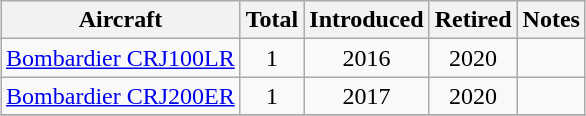<table class="wikitable" style="margin:0.5em auto; text-align:center">
<tr>
<th>Aircraft</th>
<th>Total</th>
<th>Introduced</th>
<th>Retired</th>
<th>Notes</th>
</tr>
<tr>
<td><a href='#'>Bombardier CRJ100LR</a></td>
<td>1</td>
<td>2016</td>
<td>2020</td>
<td></td>
</tr>
<tr>
<td><a href='#'>Bombardier CRJ200ER</a></td>
<td>1</td>
<td>2017</td>
<td>2020</td>
<td></td>
</tr>
<tr>
</tr>
</table>
